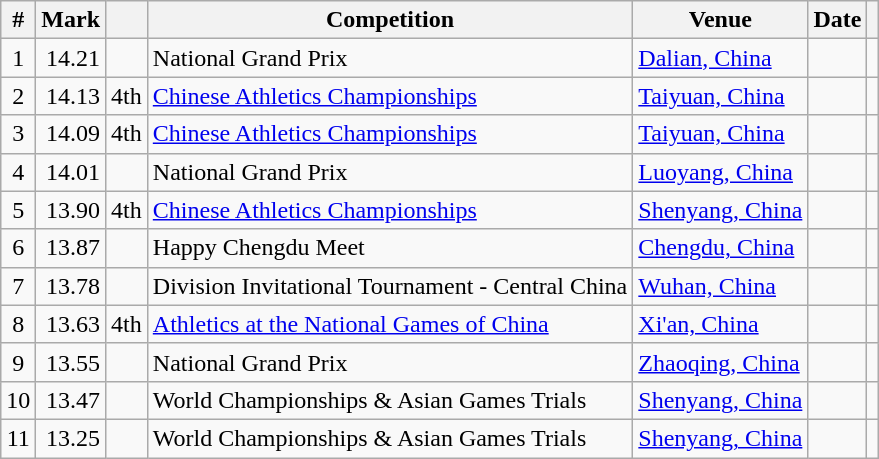<table class="wikitable sortable">
<tr>
<th>#</th>
<th>Mark</th>
<th class=unsortable></th>
<th>Competition</th>
<th>Venue</th>
<th>Date</th>
<th class=unsortable></th>
</tr>
<tr>
<td align=center>1</td>
<td align=right>14.21 </td>
<td></td>
<td>National Grand Prix</td>
<td><a href='#'>Dalian, China</a></td>
<td align=right></td>
<td></td>
</tr>
<tr>
<td align=center>2</td>
<td align=right>14.13 </td>
<td>4th </td>
<td><a href='#'>Chinese Athletics Championships</a></td>
<td><a href='#'>Taiyuan, China</a></td>
<td align=right></td>
<td></td>
</tr>
<tr>
<td align=center>3</td>
<td align=right>14.09 </td>
<td>4th</td>
<td><a href='#'>Chinese Athletics Championships</a></td>
<td><a href='#'>Taiyuan, China</a></td>
<td align=right></td>
<td></td>
</tr>
<tr>
<td align=center>4</td>
<td align=right>14.01 </td>
<td></td>
<td>National Grand Prix</td>
<td><a href='#'>Luoyang, China</a></td>
<td align=right></td>
<td></td>
</tr>
<tr>
<td align=center>5</td>
<td align=right>13.90 </td>
<td>4th</td>
<td><a href='#'>Chinese Athletics Championships</a></td>
<td><a href='#'>Shenyang, China</a></td>
<td align=right></td>
<td></td>
</tr>
<tr>
<td align=center>6</td>
<td align=right>13.87 </td>
<td></td>
<td>Happy Chengdu Meet</td>
<td><a href='#'>Chengdu, China</a></td>
<td align=right></td>
<td></td>
</tr>
<tr>
<td align=center>7</td>
<td align=right>13.78 </td>
<td></td>
<td>Division Invitational Tournament - Central China</td>
<td><a href='#'>Wuhan, China</a></td>
<td align=right></td>
<td></td>
</tr>
<tr>
<td align=center>8</td>
<td align=right>13.63 </td>
<td>4th</td>
<td><a href='#'>Athletics at the National Games of China</a></td>
<td><a href='#'>Xi'an, China</a></td>
<td align=right><a href='#'></a></td>
<td></td>
</tr>
<tr>
<td align=center>9</td>
<td align=right>13.55 </td>
<td> </td>
<td>National Grand Prix</td>
<td><a href='#'>Zhaoqing, China</a></td>
<td align=right></td>
<td></td>
</tr>
<tr>
<td align=center>10</td>
<td align=right>13.47 </td>
<td> </td>
<td>World Championships & Asian Games Trials</td>
<td><a href='#'>Shenyang, China</a></td>
<td align=right></td>
<td></td>
</tr>
<tr>
<td align=center>11</td>
<td align=right>13.25 </td>
<td></td>
<td>World Championships & Asian Games Trials</td>
<td><a href='#'>Shenyang, China</a></td>
<td align=right></td>
<td></td>
</tr>
</table>
